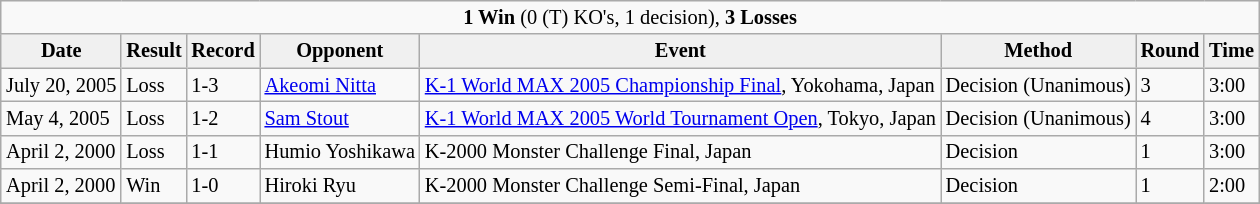<table class="wikitable" style="margin:0.5em auto; font-size:85%">
<tr>
<td style="text-align: center" colspan=8><strong>1 Win</strong> (0 (T) KO's, 1 decision), <strong>3 Losses</strong></td>
</tr>
<tr>
<td align="center" style="border-style: none none solid solid; background: #f0f0f0"><strong>Date</strong></td>
<td align="center" style="border-style: none none solid solid; background: #f0f0f0"><strong>Result</strong></td>
<td align="center" style="border-style: none none solid solid; background: #f0f0f0"><strong>Record</strong></td>
<td align="center" style="border-style: none none solid solid; background: #f0f0f0"><strong>Opponent</strong></td>
<td align="center" style="border-style: none none solid solid; background: #f0f0f0"><strong>Event</strong></td>
<td align="center" style="border-style: none none solid solid; background: #f0f0f0"><strong>Method</strong></td>
<td align="center" style="border-style: none none solid solid; background: #f0f0f0"><strong>Round</strong></td>
<td align="center" style="border-style: none none solid solid; background: #f0f0f0"><strong>Time</strong></td>
</tr>
<tr>
<td>July 20, 2005</td>
<td>Loss</td>
<td>1-3</td>
<td>  <a href='#'>Akeomi Nitta</a></td>
<td><a href='#'>K-1 World MAX 2005 Championship Final</a>, Yokohama, Japan</td>
<td>Decision (Unanimous)</td>
<td>3</td>
<td>3:00</td>
</tr>
<tr>
<td>May 4, 2005</td>
<td>Loss</td>
<td>1-2</td>
<td> <a href='#'>Sam Stout</a></td>
<td><a href='#'>K-1 World MAX 2005 World Tournament Open</a>, Tokyo, Japan</td>
<td>Decision (Unanimous)</td>
<td>4</td>
<td>3:00</td>
</tr>
<tr>
<td>April 2, 2000</td>
<td>Loss</td>
<td>1-1</td>
<td> Humio Yoshikawa</td>
<td>K-2000 Monster Challenge Final, Japan</td>
<td>Decision</td>
<td>1</td>
<td>3:00</td>
</tr>
<tr>
<td>April 2, 2000</td>
<td>Win</td>
<td>1-0</td>
<td> Hiroki Ryu</td>
<td>K-2000 Monster Challenge Semi-Final, Japan</td>
<td>Decision</td>
<td>1</td>
<td>2:00</td>
</tr>
<tr>
</tr>
</table>
